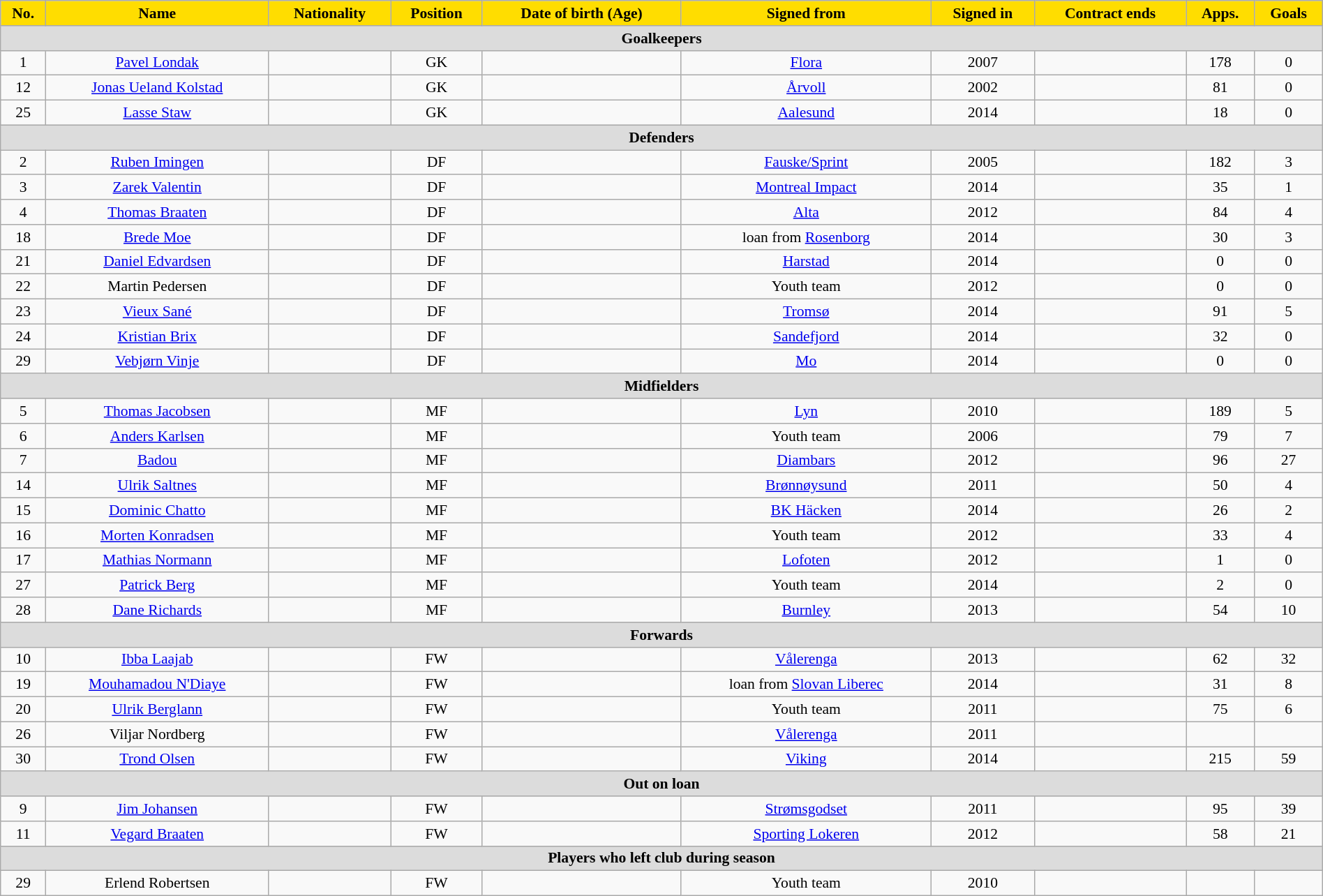<table class="wikitable"  style="text-align:center; font-size:90%; width:100%;">
<tr>
<th style="background:#FFDD00; color:black; text-align:center;">No.</th>
<th style="background:#FFDD00; color:black; text-align:center;">Name</th>
<th style="background:#FFDD00; color:black; text-align:center;">Nationality</th>
<th style="background:#FFDD00; color:black; text-align:center;">Position</th>
<th style="background:#FFDD00; color:black; text-align:center;">Date of birth (Age)</th>
<th style="background:#FFDD00; color:black; text-align:center;">Signed from</th>
<th style="background:#FFDD00; color:black; text-align:center;">Signed in</th>
<th style="background:#FFDD00; color:black; text-align:center;">Contract ends</th>
<th style="background:#FFDD00; color:black; text-align:center;">Apps.</th>
<th style="background:#FFDD00; color:black; text-align:center;">Goals</th>
</tr>
<tr>
<th colspan="11"  style="background:#dcdcdc; text-align:center;">Goalkeepers</th>
</tr>
<tr>
<td>1</td>
<td><a href='#'>Pavel Londak</a></td>
<td></td>
<td>GK</td>
<td></td>
<td><a href='#'>Flora</a></td>
<td>2007</td>
<td></td>
<td>178</td>
<td>0</td>
</tr>
<tr>
<td>12</td>
<td><a href='#'>Jonas Ueland Kolstad</a></td>
<td></td>
<td>GK</td>
<td></td>
<td><a href='#'>Årvoll</a></td>
<td>2002</td>
<td></td>
<td>81</td>
<td>0</td>
</tr>
<tr>
<td>25</td>
<td><a href='#'>Lasse Staw</a></td>
<td></td>
<td>GK</td>
<td></td>
<td><a href='#'>Aalesund</a></td>
<td>2014</td>
<td></td>
<td>18</td>
<td>0</td>
</tr>
<tr>
<th colspan="11"  style="background:#dcdcdc; text-align:center;">Defenders</th>
</tr>
<tr>
<td>2</td>
<td><a href='#'>Ruben Imingen</a></td>
<td></td>
<td>DF</td>
<td></td>
<td><a href='#'>Fauske/Sprint</a></td>
<td>2005</td>
<td></td>
<td>182</td>
<td>3</td>
</tr>
<tr>
<td>3</td>
<td><a href='#'>Zarek Valentin</a></td>
<td></td>
<td>DF</td>
<td></td>
<td><a href='#'>Montreal Impact</a></td>
<td>2014</td>
<td></td>
<td>35</td>
<td>1</td>
</tr>
<tr>
<td>4</td>
<td><a href='#'>Thomas Braaten</a></td>
<td></td>
<td>DF</td>
<td></td>
<td><a href='#'>Alta</a></td>
<td>2012</td>
<td></td>
<td>84</td>
<td>4</td>
</tr>
<tr>
<td>18</td>
<td><a href='#'>Brede Moe</a></td>
<td></td>
<td>DF</td>
<td></td>
<td>loan from <a href='#'>Rosenborg</a></td>
<td>2014</td>
<td></td>
<td>30</td>
<td>3</td>
</tr>
<tr>
<td>21</td>
<td><a href='#'>Daniel Edvardsen</a></td>
<td></td>
<td>DF</td>
<td></td>
<td><a href='#'>Harstad</a></td>
<td>2014</td>
<td></td>
<td>0</td>
<td>0</td>
</tr>
<tr>
<td>22</td>
<td>Martin Pedersen</td>
<td></td>
<td>DF</td>
<td></td>
<td>Youth team</td>
<td>2012</td>
<td></td>
<td>0</td>
<td>0</td>
</tr>
<tr>
<td>23</td>
<td><a href='#'>Vieux Sané</a></td>
<td></td>
<td>DF</td>
<td></td>
<td><a href='#'>Tromsø</a></td>
<td>2014</td>
<td></td>
<td>91</td>
<td>5</td>
</tr>
<tr>
<td>24</td>
<td><a href='#'>Kristian Brix</a></td>
<td></td>
<td>DF</td>
<td></td>
<td><a href='#'>Sandefjord</a></td>
<td>2014</td>
<td></td>
<td>32</td>
<td>0</td>
</tr>
<tr>
<td>29</td>
<td><a href='#'>Vebjørn Vinje</a></td>
<td></td>
<td>DF</td>
<td></td>
<td><a href='#'>Mo</a></td>
<td>2014</td>
<td></td>
<td>0</td>
<td>0</td>
</tr>
<tr>
<th colspan="11"  style="background:#dcdcdc; text-align:center;">Midfielders</th>
</tr>
<tr>
<td>5</td>
<td><a href='#'>Thomas Jacobsen</a></td>
<td></td>
<td>MF</td>
<td></td>
<td><a href='#'>Lyn</a></td>
<td>2010</td>
<td></td>
<td>189</td>
<td>5</td>
</tr>
<tr>
<td>6</td>
<td><a href='#'>Anders Karlsen</a></td>
<td></td>
<td>MF</td>
<td></td>
<td>Youth team</td>
<td>2006</td>
<td></td>
<td>79</td>
<td>7</td>
</tr>
<tr>
<td>7</td>
<td><a href='#'>Badou</a></td>
<td></td>
<td>MF</td>
<td></td>
<td><a href='#'>Diambars</a></td>
<td>2012</td>
<td></td>
<td>96</td>
<td>27</td>
</tr>
<tr>
<td>14</td>
<td><a href='#'>Ulrik Saltnes</a></td>
<td></td>
<td>MF</td>
<td></td>
<td><a href='#'>Brønnøysund</a></td>
<td>2011</td>
<td></td>
<td>50</td>
<td>4</td>
</tr>
<tr>
<td>15</td>
<td><a href='#'>Dominic Chatto</a></td>
<td></td>
<td>MF</td>
<td></td>
<td><a href='#'>BK Häcken</a></td>
<td>2014</td>
<td></td>
<td>26</td>
<td>2</td>
</tr>
<tr>
<td>16</td>
<td><a href='#'>Morten Konradsen</a></td>
<td></td>
<td>MF</td>
<td></td>
<td>Youth team</td>
<td>2012</td>
<td></td>
<td>33</td>
<td>4</td>
</tr>
<tr>
<td>17</td>
<td><a href='#'>Mathias Normann</a></td>
<td></td>
<td>MF</td>
<td></td>
<td><a href='#'>Lofoten</a></td>
<td>2012</td>
<td></td>
<td>1</td>
<td>0</td>
</tr>
<tr>
<td>27</td>
<td><a href='#'>Patrick Berg</a></td>
<td></td>
<td>MF</td>
<td></td>
<td>Youth team</td>
<td>2014</td>
<td></td>
<td>2</td>
<td>0</td>
</tr>
<tr>
<td>28</td>
<td><a href='#'>Dane Richards</a></td>
<td></td>
<td>MF</td>
<td></td>
<td><a href='#'>Burnley</a></td>
<td>2013</td>
<td></td>
<td>54</td>
<td>10</td>
</tr>
<tr>
<th colspan="11"  style="background:#dcdcdc; text-align:center;">Forwards</th>
</tr>
<tr>
<td>10</td>
<td><a href='#'>Ibba Laajab</a></td>
<td></td>
<td>FW</td>
<td></td>
<td><a href='#'>Vålerenga</a></td>
<td>2013</td>
<td></td>
<td>62</td>
<td>32</td>
</tr>
<tr>
<td>19</td>
<td><a href='#'>Mouhamadou N'Diaye</a></td>
<td></td>
<td>FW</td>
<td></td>
<td>loan from <a href='#'>Slovan Liberec</a></td>
<td>2014</td>
<td></td>
<td>31</td>
<td>8</td>
</tr>
<tr>
<td>20</td>
<td><a href='#'>Ulrik Berglann</a></td>
<td></td>
<td>FW</td>
<td></td>
<td>Youth team</td>
<td>2011</td>
<td></td>
<td>75</td>
<td>6</td>
</tr>
<tr>
<td>26</td>
<td>Viljar Nordberg</td>
<td></td>
<td>FW</td>
<td></td>
<td><a href='#'>Vålerenga</a></td>
<td>2011</td>
<td></td>
<td></td>
<td></td>
</tr>
<tr>
<td>30</td>
<td><a href='#'>Trond Olsen</a></td>
<td></td>
<td>FW</td>
<td></td>
<td><a href='#'>Viking</a></td>
<td>2014</td>
<td></td>
<td>215</td>
<td>59</td>
</tr>
<tr>
<th colspan="11"  style="background:#dcdcdc; text-align:center;">Out on loan</th>
</tr>
<tr>
<td>9</td>
<td><a href='#'>Jim Johansen</a></td>
<td></td>
<td>FW</td>
<td></td>
<td><a href='#'>Strømsgodset</a></td>
<td>2011</td>
<td></td>
<td>95</td>
<td>39</td>
</tr>
<tr>
<td>11</td>
<td><a href='#'>Vegard Braaten</a></td>
<td></td>
<td>FW</td>
<td></td>
<td><a href='#'>Sporting Lokeren</a></td>
<td>2012</td>
<td></td>
<td>58</td>
<td>21</td>
</tr>
<tr>
<th colspan="11"  style="background:#dcdcdc; text-align:center;">Players who left club during season</th>
</tr>
<tr>
<td>29</td>
<td>Erlend Robertsen</td>
<td></td>
<td>FW</td>
<td></td>
<td>Youth team</td>
<td>2010</td>
<td></td>
<td></td>
<td></td>
</tr>
</table>
